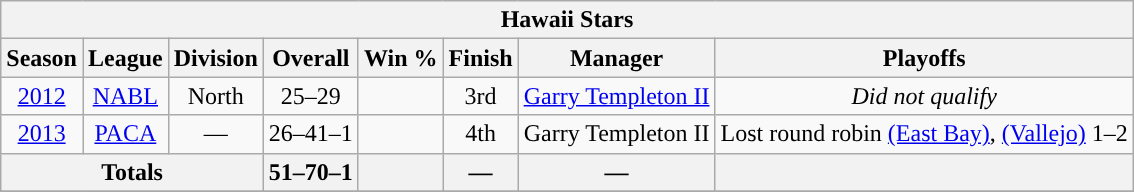<table class="wikitable">
<tr>
<th colspan="8">Hawaii Stars</th>
</tr>
<tr>
<th>Season</th>
<th>League</th>
<th>Division</th>
<th>Overall</th>
<th>Win %</th>
<th>Finish</th>
<th>Manager</th>
<th>Playoffs</th>
</tr>
<tr align="center">
<td><a href='#'>2012</a></td>
<td><a href='#'>NABL</a></td>
<td>North</td>
<td>25–29</td>
<td></td>
<td>3rd</td>
<td><a href='#'>Garry Templeton II</a></td>
<td><em>Did not qualify</em></td>
</tr>
<tr align="center">
<td><a href='#'>2013</a></td>
<td><a href='#'>PACA</a></td>
<td>—</td>
<td>26–41–1</td>
<td></td>
<td>4th</td>
<td>Garry Templeton II</td>
<td>Lost round robin <a href='#'>(East Bay)</a>, <a href='#'>(Vallejo)</a> 1–2</td>
</tr>
<tr align="center">
<th colspan="3">Totals</th>
<th>51–70–1</th>
<th></th>
<th>—</th>
<th>—</th>
<th></th>
</tr>
<tr>
</tr>
</table>
